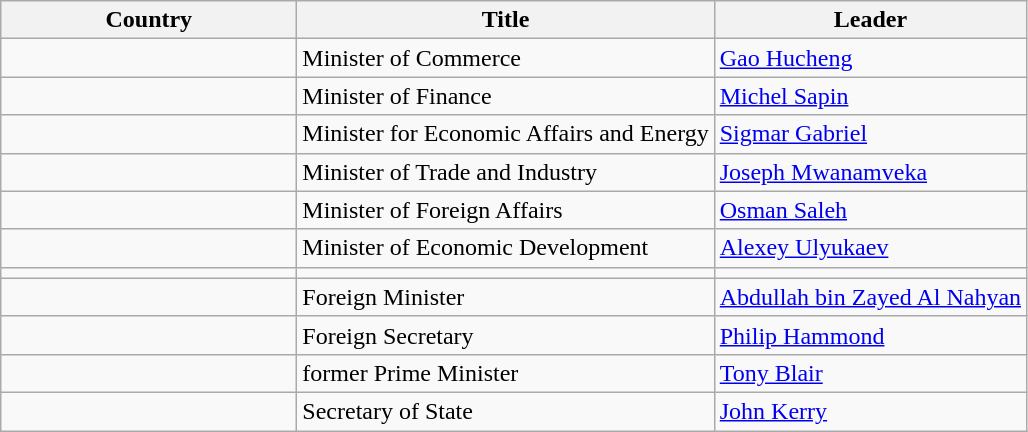<table class="wikitable sortable">
<tr>
<th width="190px">Country</th>
<th>Title</th>
<th>Leader</th>
</tr>
<tr>
<td></td>
<td>Minister of Commerce</td>
<td><a href='#'>Gao Hucheng</a></td>
</tr>
<tr>
<td></td>
<td>Minister of Finance</td>
<td><a href='#'>Michel Sapin</a></td>
</tr>
<tr>
<td></td>
<td>Minister for Economic Affairs and Energy</td>
<td><a href='#'>Sigmar Gabriel</a></td>
</tr>
<tr>
<td></td>
<td>Minister of Trade and Industry</td>
<td><a href='#'>Joseph Mwanamveka</a></td>
</tr>
<tr>
<td></td>
<td>Minister of Foreign Affairs</td>
<td><a href='#'>Osman Saleh</a></td>
</tr>
<tr>
<td></td>
<td>Minister of Economic Development</td>
<td><a href='#'>Alexey Ulyukaev</a></td>
</tr>
<tr>
<td></td>
<td></td>
<td></td>
</tr>
<tr>
<td></td>
<td>Foreign Minister</td>
<td><a href='#'>Abdullah bin Zayed Al Nahyan</a></td>
</tr>
<tr>
<td></td>
<td>Foreign Secretary</td>
<td><a href='#'>Philip Hammond</a></td>
</tr>
<tr>
<td></td>
<td>former Prime Minister</td>
<td><a href='#'>Tony Blair</a></td>
</tr>
<tr>
<td></td>
<td>Secretary of State</td>
<td><a href='#'>John Kerry</a></td>
</tr>
</table>
